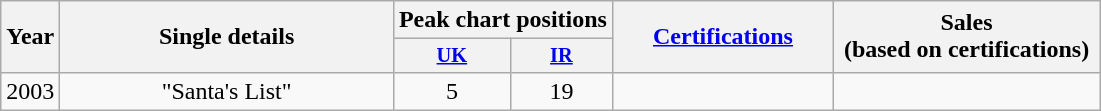<table class="wikitable" style="text-align:center;">
<tr>
<th rowspan="2">Year</th>
<th rowspan="2" style="width:215px;">Single details</th>
<th colspan="2">Peak chart positions</th>
<th rowspan="2" style="width:140px;"><a href='#'>Certifications</a></th>
<th rowspan="2" style="width:170px;">Sales <br>(based on certifications)</th>
</tr>
<tr>
<th style="font-size:85%"><a href='#'>UK</a> <br></th>
<th style="font-size:85%"><a href='#'>IR</a><br></th>
</tr>
<tr>
<td>2003</td>
<td>"Santa's List"</td>
<td align="center">5</td>
<td align="center">19</td>
<td></td>
<td></td>
</tr>
</table>
